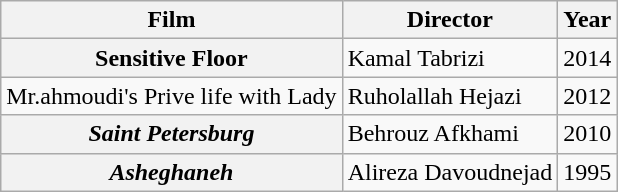<table class="wikitable plainrowheaders sortable">
<tr>
<th scope="col">Film</th>
<th scope="col">Director</th>
<th scope="col">Year</th>
</tr>
<tr>
<th scope="row">Sensitive Floor</th>
<td>Kamal Tabrizi</td>
<td>2014</td>
</tr>
<tr>
<td>Mr.ahmoudi's Prive life with Lady</td>
<td>Ruholallah Hejazi</td>
<td>2012</td>
</tr>
<tr>
<th scope="row"><em>Saint Petersburg</em></th>
<td>Behrouz Afkhami</td>
<td>2010</td>
</tr>
<tr>
<th scope="row"><em>Asheghaneh</em></th>
<td>Alireza Davoudnejad</td>
<td>1995</td>
</tr>
</table>
